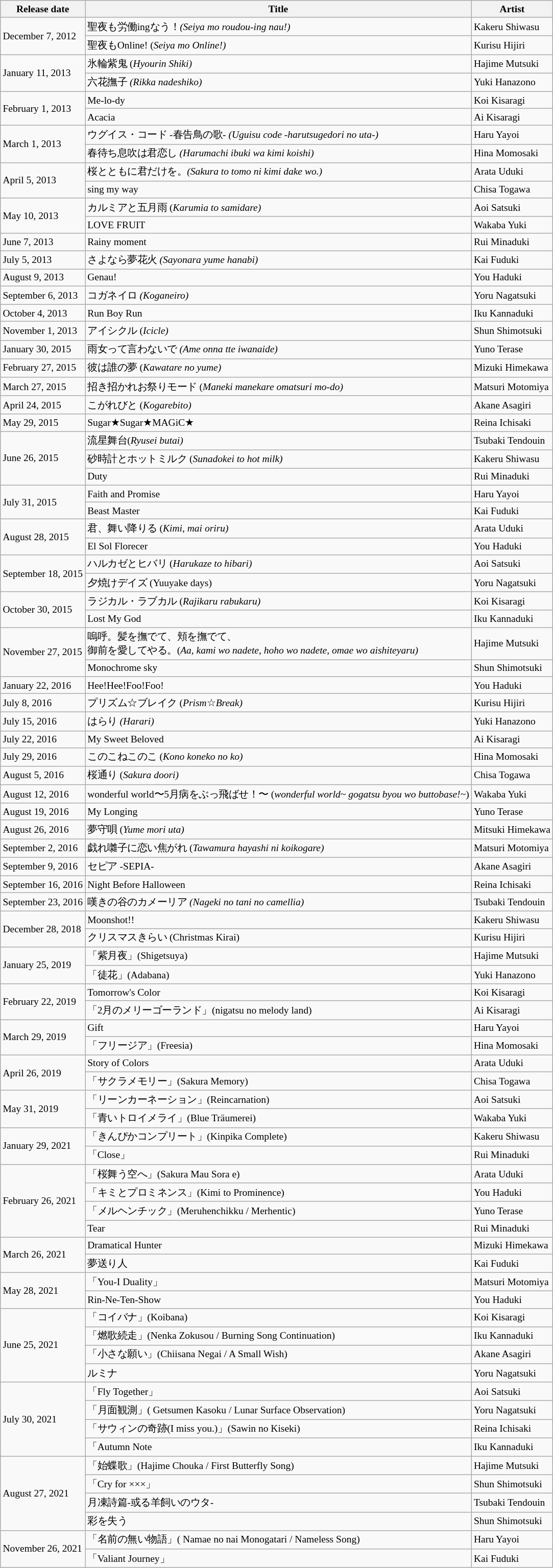<table class="wikitable" style="font-size:small;">
<tr>
<th>Release date</th>
<th>Title</th>
<th>Artist</th>
</tr>
<tr>
<td rowspan="2">December 7, 2012</td>
<td>聖夜も労働ingなう！<em>(Seiya mo roudou-ing nau!)</em></td>
<td>Kakeru Shiwasu</td>
</tr>
<tr>
<td>聖夜もOnline! (<em>Seiya mo Online!)</em></td>
<td>Kurisu Hijiri</td>
</tr>
<tr>
<td rowspan="2">January 11, 2013</td>
<td>氷輪紫鬼 (<em>Hyourin Shiki)</em></td>
<td>Hajime Mutsuki</td>
</tr>
<tr>
<td>六花撫子 <em>(Rikka nadeshiko)</em></td>
<td>Yuki Hanazono</td>
</tr>
<tr>
<td rowspan="2">February 1, 2013</td>
<td>Me-lo-dy</td>
<td>Koi Kisaragi</td>
</tr>
<tr>
<td>Acacia</td>
<td>Ai Kisaragi</td>
</tr>
<tr>
<td rowspan="2">March 1, 2013</td>
<td>ウグイス・コード -春告鳥の歌- <em>(Uguisu code -harutsugedori no uta-)</em></td>
<td>Haru Yayoi</td>
</tr>
<tr>
<td>春待ち息吹は君恋し <em>(Harumachi ibuki wa kimi koishi)</em></td>
<td>Hina Momosaki</td>
</tr>
<tr>
<td rowspan="2">April 5, 2013</td>
<td>桜とともに君だけを。<em>(Sakura to tomo ni kimi dake wo.)</em></td>
<td>Arata Uduki</td>
</tr>
<tr>
<td>sing my way</td>
<td>Chisa Togawa</td>
</tr>
<tr>
<td rowspan="2">May 10, 2013</td>
<td>カルミアと五月雨 (<em>Karumia to samidare)</em></td>
<td>Aoi Satsuki</td>
</tr>
<tr>
<td>LOVE FRUIT</td>
<td>Wakaba Yuki</td>
</tr>
<tr>
<td>June 7, 2013</td>
<td>Rainy moment</td>
<td>Rui Minaduki</td>
</tr>
<tr>
<td>July 5, 2013</td>
<td>さよなら夢花火 <em>(Sayonara yume hanabi)</em></td>
<td>Kai Fuduki</td>
</tr>
<tr>
<td>August 9, 2013</td>
<td>Genau!</td>
<td>You Haduki</td>
</tr>
<tr>
<td>September 6, 2013</td>
<td>コガネイロ <em>(Koganeiro)</em></td>
<td>Yoru Nagatsuki</td>
</tr>
<tr>
<td>October 4, 2013</td>
<td>Run Boy Run</td>
<td>Iku Kannaduki</td>
</tr>
<tr>
<td>November 1, 2013</td>
<td>アイシクル (<em>Icicle)</em></td>
<td>Shun Shimotsuki</td>
</tr>
<tr>
<td>January 30, 2015</td>
<td>雨女って言わないで <em>(Ame onna tte iwanaide)</em></td>
<td>Yuno Terase</td>
</tr>
<tr>
<td>February 27, 2015</td>
<td>彼は誰の夢 (<em>Kawatare no yume)</em></td>
<td>Mizuki Himekawa</td>
</tr>
<tr>
<td>March 27, 2015</td>
<td>招き招かれお祭りモード (<em>Maneki manekare omatsuri mo-do)</em></td>
<td>Matsuri Motomiya</td>
</tr>
<tr>
<td>April 24, 2015</td>
<td>こがれびと (<em>Kogarebito)</em></td>
<td>Akane Asagiri</td>
</tr>
<tr>
<td>May 29, 2015</td>
<td>Sugar★Sugar★MAGiC★</td>
<td>Reina Ichisaki</td>
</tr>
<tr>
<td rowspan="3">June 26, 2015</td>
<td>流星舞台(<em>Ryusei butai)</em></td>
<td>Tsubaki Tendouin</td>
</tr>
<tr>
<td>砂時計とホットミルク (<em>Sunadokei to hot milk)</em></td>
<td>Kakeru Shiwasu</td>
</tr>
<tr>
<td>Duty</td>
<td>Rui Minaduki</td>
</tr>
<tr>
<td rowspan="2">July 31, 2015</td>
<td>Faith and Promise</td>
<td>Haru Yayoi</td>
</tr>
<tr>
<td>Beast Master</td>
<td>Kai Fuduki</td>
</tr>
<tr>
<td rowspan="2">August 28, 2015</td>
<td>君、舞い降りる (<em>Kimi, mai oriru)</em></td>
<td>Arata Uduki</td>
</tr>
<tr>
<td>El Sol Florecer</td>
<td>You Haduki</td>
</tr>
<tr>
<td rowspan="2">September 18, 2015</td>
<td>ハルカゼとヒバリ (<em>Harukaze to hibari)</em></td>
<td>Aoi Satsuki</td>
</tr>
<tr>
<td>夕焼けデイズ (Yuuyake days)</td>
<td>Yoru Nagatsuki</td>
</tr>
<tr>
<td rowspan="2">October 30, 2015</td>
<td>ラジカル・ラブカル (<em>Rajikaru rabukaru)</em></td>
<td>Koi Kisaragi</td>
</tr>
<tr>
<td>Lost My God</td>
<td>Iku Kannaduki</td>
</tr>
<tr>
<td rowspan="2">November 27, 2015</td>
<td>嗚呼。髪を撫でて、頬を撫でて、<br>御前を愛してやる。(<em>Aa, kami wo nadete, hoho wo nadete, omae wo aishiteyaru)</em></td>
<td>Hajime Mutsuki</td>
</tr>
<tr>
<td>Monochrome sky</td>
<td>Shun Shimotsuki</td>
</tr>
<tr>
<td>January 22, 2016</td>
<td>Hee!Hee!Foo!Foo!</td>
<td>You Haduki</td>
</tr>
<tr>
<td>July 8, 2016</td>
<td>プリズム☆ブレイク (<em>Prism</em>☆<em>Break)</em></td>
<td>Kurisu Hijiri</td>
</tr>
<tr>
<td>July 15, 2016</td>
<td>はらり <em>(Harari)</em></td>
<td>Yuki Hanazono</td>
</tr>
<tr>
<td>July 22, 2016</td>
<td>My Sweet Beloved</td>
<td>Ai Kisaragi</td>
</tr>
<tr>
<td>July 29, 2016</td>
<td>このこねこのこ (<em>Kono koneko no ko)</em></td>
<td>Hina Momosaki</td>
</tr>
<tr>
<td>August 5, 2016</td>
<td>桜通り (<em>Sakura doori)</em></td>
<td>Chisa Togawa</td>
</tr>
<tr>
<td>August 12, 2016</td>
<td>wonderful world〜5月病をぶっ飛ばせ！〜 (<em>wonderful world~ gogatsu byou wo buttobase!~</em>)</td>
<td>Wakaba Yuki</td>
</tr>
<tr>
<td>August 19, 2016</td>
<td>My Longing</td>
<td>Yuno Terase</td>
</tr>
<tr>
<td>August 26, 2016</td>
<td>夢守唄 (<em>Yume mori uta)</em></td>
<td>Mitsuki Himekawa</td>
</tr>
<tr>
<td>September 2, 2016</td>
<td>戯れ囃子に恋い焦がれ (<em>Tawamura hayashi ni koikogare)</em></td>
<td>Matsuri Motomiya</td>
</tr>
<tr>
<td>September 9, 2016</td>
<td>セピア -SEPIA-</td>
<td>Akane Asagiri</td>
</tr>
<tr>
<td>September 16, 2016</td>
<td>Night Before Halloween</td>
<td>Reina Ichisaki</td>
</tr>
<tr>
<td>September 23, 2016</td>
<td>嘆きの谷のカメーリア <em>(Nageki no tani no camellia)</em></td>
<td>Tsubaki Tendouin</td>
</tr>
<tr>
<td rowspan="2">December 28, 2018</td>
<td>Moonshot!!</td>
<td>Kakeru Shiwasu</td>
</tr>
<tr>
<td>クリスマスきらい (Christmas Kirai)</td>
<td>Kurisu Hijiri</td>
</tr>
<tr>
<td rowspan="2">January 25, 2019</td>
<td>「紫月夜」(Shigetsuya)</td>
<td>Hajime Mutsuki</td>
</tr>
<tr>
<td>「徒花」(Adabana)</td>
<td>Yuki Hanazono</td>
</tr>
<tr>
<td rowspan="2">February 22, 2019</td>
<td>Tomorrow's Color</td>
<td>Koi Kisaragi</td>
</tr>
<tr>
<td>「2月のメリーゴーランド」(nigatsu no melody land)</td>
<td>Ai Kisaragi</td>
</tr>
<tr>
<td rowspan="2">March 29, 2019</td>
<td>Gift</td>
<td>Haru Yayoi</td>
</tr>
<tr>
<td>「フリージア」(Freesia)</td>
<td>Hina Momosaki</td>
</tr>
<tr>
<td rowspan="2">April 26, 2019</td>
<td>Story of Colors</td>
<td>Arata Uduki</td>
</tr>
<tr>
<td>「サクラメモリー」(Sakura Memory)</td>
<td>Chisa Togawa</td>
</tr>
<tr>
<td rowspan="2">May 31, 2019</td>
<td>「リーンカーネーション」(Reincarnation)</td>
<td>Aoi Satsuki</td>
</tr>
<tr>
<td>「青いトロイメライ」(Blue Träumerei)</td>
<td>Wakaba Yuki</td>
</tr>
<tr>
<td rowspan="2">January 29, 2021</td>
<td>「きんぴかコンプリート」(Kinpika Complete)</td>
<td>Kakeru Shiwasu</td>
</tr>
<tr>
<td>「Close」</td>
<td>Rui Minaduki</td>
</tr>
<tr>
<td rowspan="4">February 26, 2021</td>
<td>「桜舞う空へ」(Sakura Mau Sora e)</td>
<td>Arata Uduki</td>
</tr>
<tr>
<td>「キミとプロミネンス」(Kimi to Prominence)</td>
<td>You Haduki</td>
</tr>
<tr>
<td>「メルヘンチック」(Meruhenchikku / Merhentic)</td>
<td>Yuno Terase</td>
</tr>
<tr>
<td>Tear</td>
<td>Rui Minaduki</td>
</tr>
<tr>
<td rowspan="2">March 26, 2021</td>
<td>Dramatical Hunter</td>
<td>Mizuki Himekawa</td>
</tr>
<tr>
<td>夢送り人</td>
<td>Kai Fuduki</td>
</tr>
<tr>
<td rowspan="2">May 28, 2021</td>
<td>「You-I Duality」</td>
<td>Matsuri Motomiya</td>
</tr>
<tr>
<td>Rin-Ne-Ten-Show</td>
<td>You Haduki</td>
</tr>
<tr>
<td rowspan="4">June 25, 2021</td>
<td>「コイバナ」(Koibana)</td>
<td>Koi Kisaragi</td>
</tr>
<tr>
<td>「燃歌続走」(Nenka Zokusou / Burning Song Continuation)</td>
<td>Iku Kannaduki</td>
</tr>
<tr>
<td>「小さな願い」(Chiisana Negai / A Small Wish)</td>
<td>Akane Asagiri</td>
</tr>
<tr>
<td>ルミナ</td>
<td>Yoru Nagatsuki</td>
</tr>
<tr>
<td rowspan="4">July 30, 2021</td>
<td>「Fly Together」</td>
<td>Aoi Satsuki</td>
</tr>
<tr>
<td>「月面観測」( Getsumen Kasoku / Lunar Surface Observation)</td>
<td>Yoru Nagatsuki</td>
</tr>
<tr>
<td>「サウィンの奇跡(I miss you.)」(Sawin no Kiseki)</td>
<td>Reina Ichisaki</td>
</tr>
<tr>
<td>「Autumn Note</td>
<td>Iku Kannaduki</td>
</tr>
<tr>
<td rowspan="4">August 27, 2021</td>
<td>「始蝶歌」(Hajime Chouka / First Butterfly Song)</td>
<td>Hajime Mutsuki</td>
</tr>
<tr>
<td>「Cry for ×××」</td>
<td>Shun Shimotsuki</td>
</tr>
<tr>
<td>月凍詩篇-或る羊飼いのウタ-</td>
<td>Tsubaki Tendouin</td>
</tr>
<tr>
<td>彩を失う</td>
<td>Shun Shimotsuki</td>
</tr>
<tr>
<td rowspan="2">November 26, 2021</td>
<td>「名前の無い物語」( Namae no nai Monogatari / Nameless Song)</td>
<td>Haru Yayoi</td>
</tr>
<tr>
<td>「Valiant Journey」</td>
<td>Kai Fuduki</td>
</tr>
</table>
